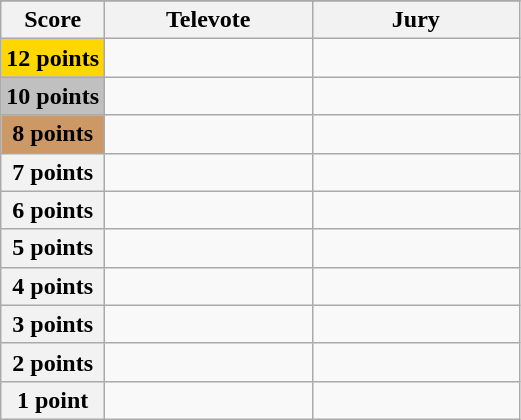<table class="wikitable">
<tr>
</tr>
<tr>
<th scope="col" width="20%">Score</th>
<th scope="col" width="40%">Televote</th>
<th scope="col" width="40%">Jury</th>
</tr>
<tr>
<th scope="row" style="background:gold">12 points</th>
<td></td>
<td></td>
</tr>
<tr>
<th scope="row" style="background:silver">10 points</th>
<td></td>
<td></td>
</tr>
<tr>
<th scope="row" style="background:#CC9966">8 points</th>
<td></td>
<td></td>
</tr>
<tr>
<th scope="row">7 points</th>
<td></td>
<td></td>
</tr>
<tr>
<th scope="row">6 points</th>
<td></td>
<td></td>
</tr>
<tr>
<th scope="row">5 points</th>
<td></td>
<td></td>
</tr>
<tr>
<th scope="row">4 points</th>
<td></td>
<td></td>
</tr>
<tr>
<th scope="row">3 points</th>
<td></td>
<td></td>
</tr>
<tr>
<th scope="row">2 points</th>
<td></td>
<td></td>
</tr>
<tr>
<th scope="row">1 point</th>
<td></td>
<td></td>
</tr>
</table>
